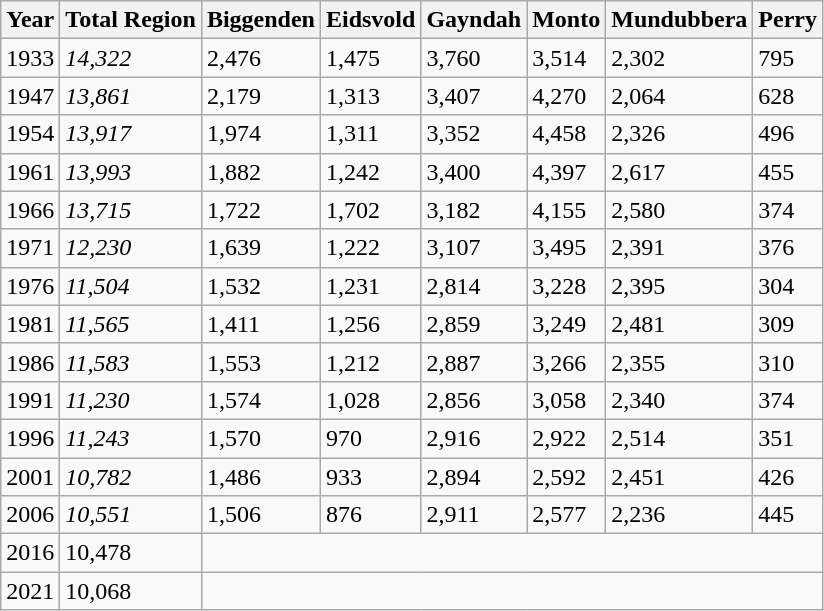<table class="wikitable">
<tr>
<th>Year</th>
<th>Total Region</th>
<th>Biggenden</th>
<th>Eidsvold</th>
<th>Gayndah</th>
<th>Monto</th>
<th>Mundubbera</th>
<th>Perry</th>
</tr>
<tr>
<td>1933</td>
<td><em>14,322</em></td>
<td>2,476</td>
<td>1,475</td>
<td>3,760</td>
<td>3,514</td>
<td>2,302</td>
<td>795</td>
</tr>
<tr>
<td>1947</td>
<td><em>13,861</em></td>
<td>2,179</td>
<td>1,313</td>
<td>3,407</td>
<td>4,270</td>
<td>2,064</td>
<td>628</td>
</tr>
<tr>
<td>1954</td>
<td><em>13,917</em></td>
<td>1,974</td>
<td>1,311</td>
<td>3,352</td>
<td>4,458</td>
<td>2,326</td>
<td>496</td>
</tr>
<tr>
<td>1961</td>
<td><em>13,993</em></td>
<td>1,882</td>
<td>1,242</td>
<td>3,400</td>
<td>4,397</td>
<td>2,617</td>
<td>455</td>
</tr>
<tr>
<td>1966</td>
<td><em>13,715</em></td>
<td>1,722</td>
<td>1,702</td>
<td>3,182</td>
<td>4,155</td>
<td>2,580</td>
<td>374</td>
</tr>
<tr>
<td>1971</td>
<td><em>12,230</em></td>
<td>1,639</td>
<td>1,222</td>
<td>3,107</td>
<td>3,495</td>
<td>2,391</td>
<td>376</td>
</tr>
<tr>
<td>1976</td>
<td><em>11,504</em></td>
<td>1,532</td>
<td>1,231</td>
<td>2,814</td>
<td>3,228</td>
<td>2,395</td>
<td>304</td>
</tr>
<tr>
<td>1981</td>
<td><em>11,565</em></td>
<td>1,411</td>
<td>1,256</td>
<td>2,859</td>
<td>3,249</td>
<td>2,481</td>
<td>309</td>
</tr>
<tr>
<td>1986</td>
<td><em>11,583</em></td>
<td>1,553</td>
<td>1,212</td>
<td>2,887</td>
<td>3,266</td>
<td>2,355</td>
<td>310</td>
</tr>
<tr>
<td>1991</td>
<td><em>11,230</em></td>
<td>1,574</td>
<td>1,028</td>
<td>2,856</td>
<td>3,058</td>
<td>2,340</td>
<td>374</td>
</tr>
<tr>
<td>1996</td>
<td><em>11,243</em></td>
<td>1,570</td>
<td>970</td>
<td>2,916</td>
<td>2,922</td>
<td>2,514</td>
<td>351</td>
</tr>
<tr>
<td>2001</td>
<td><em>10,782</em></td>
<td>1,486</td>
<td>933</td>
<td>2,894</td>
<td>2,592</td>
<td>2,451</td>
<td>426</td>
</tr>
<tr>
<td>2006</td>
<td><em>10,551</em></td>
<td>1,506</td>
<td>876</td>
<td>2,911</td>
<td>2,577</td>
<td>2,236</td>
<td>445</td>
</tr>
<tr>
<td>2016</td>
<td>10,478</td>
<td colspan=6 style="text-align: left;"></td>
</tr>
<tr>
<td>2021</td>
<td>10,068</td>
<td colspan=6 style="text-align: left;"></td>
</tr>
</table>
